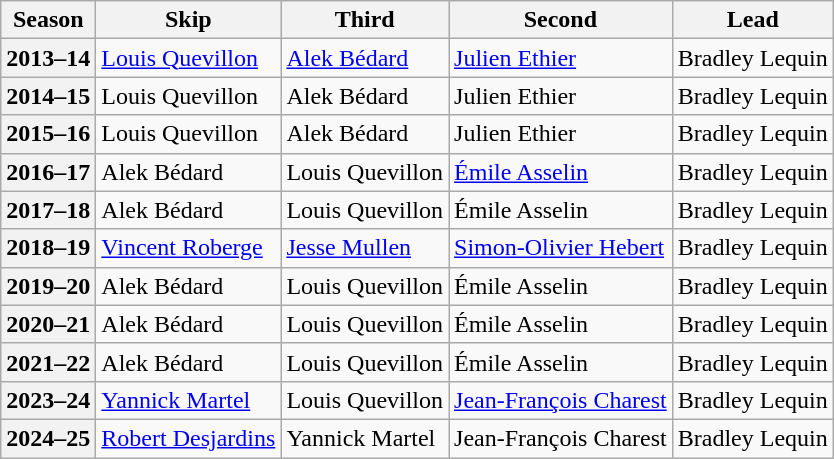<table class="wikitable">
<tr>
<th scope="col">Season</th>
<th scope="col">Skip</th>
<th scope="col">Third</th>
<th scope="col">Second</th>
<th scope="col">Lead</th>
</tr>
<tr>
<th scope="row">2013–14</th>
<td><a href='#'>Louis Quevillon</a></td>
<td><a href='#'>Alek Bédard</a></td>
<td><a href='#'>Julien Ethier</a></td>
<td>Bradley Lequin</td>
</tr>
<tr>
<th scope="row">2014–15</th>
<td>Louis Quevillon</td>
<td>Alek Bédard</td>
<td>Julien Ethier</td>
<td>Bradley Lequin</td>
</tr>
<tr>
<th scope="row">2015–16</th>
<td>Louis Quevillon</td>
<td>Alek Bédard</td>
<td>Julien Ethier</td>
<td>Bradley Lequin</td>
</tr>
<tr>
<th scope="row">2016–17</th>
<td>Alek Bédard</td>
<td>Louis Quevillon</td>
<td><a href='#'>Émile Asselin</a></td>
<td>Bradley Lequin</td>
</tr>
<tr>
<th scope="row">2017–18</th>
<td>Alek Bédard</td>
<td>Louis Quevillon</td>
<td>Émile Asselin</td>
<td>Bradley Lequin</td>
</tr>
<tr>
<th scope="row">2018–19</th>
<td><a href='#'>Vincent Roberge</a></td>
<td><a href='#'>Jesse Mullen</a></td>
<td><a href='#'>Simon-Olivier Hebert</a></td>
<td>Bradley Lequin</td>
</tr>
<tr>
<th scope="row">2019–20</th>
<td>Alek Bédard</td>
<td>Louis Quevillon</td>
<td>Émile Asselin</td>
<td>Bradley Lequin</td>
</tr>
<tr>
<th scope="row">2020–21</th>
<td>Alek Bédard</td>
<td>Louis Quevillon</td>
<td>Émile Asselin</td>
<td>Bradley Lequin</td>
</tr>
<tr>
<th scope="row">2021–22</th>
<td>Alek Bédard</td>
<td>Louis Quevillon</td>
<td>Émile Asselin</td>
<td>Bradley Lequin</td>
</tr>
<tr>
<th scope="row">2023–24</th>
<td><a href='#'>Yannick Martel</a></td>
<td>Louis Quevillon</td>
<td><a href='#'>Jean-François Charest</a></td>
<td>Bradley Lequin</td>
</tr>
<tr>
<th scope="row">2024–25</th>
<td><a href='#'>Robert Desjardins</a></td>
<td>Yannick Martel</td>
<td>Jean-François Charest</td>
<td>Bradley Lequin</td>
</tr>
</table>
